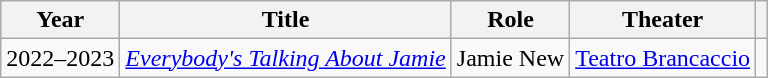<table class="wikitable plainrowheaders sortable">
<tr>
<th>Year</th>
<th>Title</th>
<th>Role</th>
<th>Theater</th>
<th class="unsortable"></th>
</tr>
<tr>
<td>2022–2023</td>
<td><em><a href='#'>Everybody's Talking About Jamie</a></em></td>
<td>Jamie New</td>
<td><a href='#'>Teatro Brancaccio</a></td>
<td></td>
</tr>
</table>
